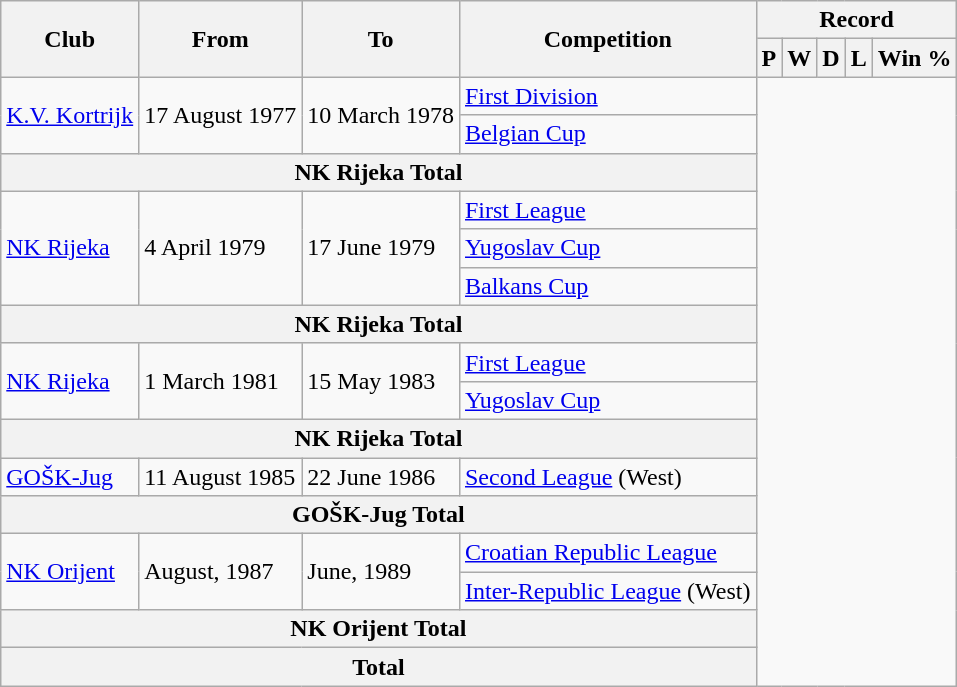<table class="wikitable" style="text-align:center">
<tr>
<th rowspan=2>Club</th>
<th rowspan=2>From</th>
<th rowspan=2>To</th>
<th rowspan=2>Competition</th>
<th colspan=5>Record</th>
</tr>
<tr>
<th>P</th>
<th>W</th>
<th>D</th>
<th>L</th>
<th>Win %</th>
</tr>
<tr>
<td rowspan=2 align=left><a href='#'>K.V. Kortrijk</a></td>
<td rowspan=2 align=left>17 August 1977</td>
<td rowspan=2 align=left>10 March 1978</td>
<td align=left><a href='#'>First Division</a><br></td>
</tr>
<tr>
<td align=left><a href='#'>Belgian Cup</a><br></td>
</tr>
<tr>
<th colspan="4">NK Rijeka Total<br></th>
</tr>
<tr>
<td rowspan=3 align=left><a href='#'>NK Rijeka</a></td>
<td rowspan=3 align=left>4 April 1979</td>
<td rowspan=3 align=left>17 June 1979</td>
<td align=left><a href='#'>First League</a><br></td>
</tr>
<tr>
<td align=left><a href='#'>Yugoslav Cup</a><br></td>
</tr>
<tr>
<td align=left><a href='#'>Balkans Cup</a><br></td>
</tr>
<tr>
<th colspan="4">NK Rijeka Total<br></th>
</tr>
<tr>
<td rowspan=2 align=left><a href='#'>NK Rijeka</a></td>
<td rowspan=2 align=left>1 March 1981</td>
<td rowspan=2 align=left>15 May 1983</td>
<td align=left><a href='#'>First League</a><br></td>
</tr>
<tr>
<td align=left><a href='#'>Yugoslav Cup</a><br></td>
</tr>
<tr>
<th colspan="4">NK Rijeka Total<br></th>
</tr>
<tr>
<td rowspan=1 align=left><a href='#'>GOŠK-Jug</a></td>
<td rowspan=1 align=left>11 August 1985</td>
<td rowspan=1 align=left>22 June 1986</td>
<td align=left><a href='#'>Second League</a> (West)<br></td>
</tr>
<tr>
<th colspan="4">GOŠK-Jug Total<br></th>
</tr>
<tr>
<td rowspan=2 align=left><a href='#'>NK Orijent</a></td>
<td rowspan=2 align=left>August, 1987</td>
<td rowspan=2 align=left>June, 1989</td>
<td align=left><a href='#'>Croatian Republic League</a><br></td>
</tr>
<tr>
<td align=left><a href='#'>Inter-Republic League</a> (West)<br></td>
</tr>
<tr>
<th colspan="4">NK Orijent Total<br></th>
</tr>
<tr>
<th colspan="4">Total<br></th>
</tr>
</table>
